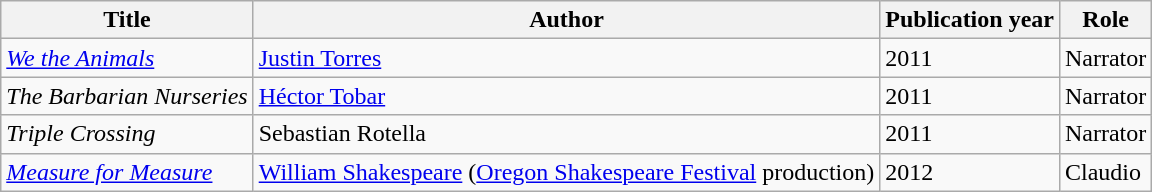<table class="wikitable sortable" style="text-align:left">
<tr>
<th>Title</th>
<th>Author</th>
<th>Publication year</th>
<th>Role</th>
</tr>
<tr>
<td><em><a href='#'>We the Animals</a></em></td>
<td><a href='#'>Justin Torres</a></td>
<td>2011</td>
<td>Narrator</td>
</tr>
<tr>
<td><em>The Barbarian Nurseries</em></td>
<td><a href='#'>Héctor Tobar</a></td>
<td>2011</td>
<td>Narrator</td>
</tr>
<tr>
<td><em>Triple Crossing</em></td>
<td>Sebastian Rotella</td>
<td>2011</td>
<td>Narrator</td>
</tr>
<tr>
<td><em><a href='#'>Measure for Measure</a></em></td>
<td><a href='#'>William Shakespeare</a> (<a href='#'>Oregon Shakespeare Festival</a> production)</td>
<td>2012</td>
<td>Claudio</td>
</tr>
</table>
